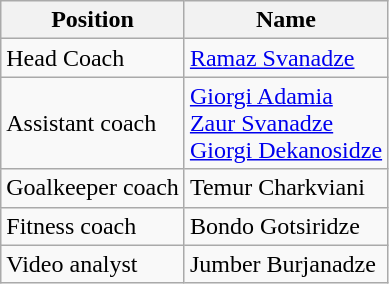<table class="wikitable">
<tr>
<th>Position</th>
<th>Name</th>
</tr>
<tr>
<td>Head Coach</td>
<td> <a href='#'>Ramaz Svanadze</a></td>
</tr>
<tr>
<td>Assistant coach</td>
<td> <a href='#'>Giorgi Adamia</a> <br> <a href='#'>Zaur Svanadze</a> <br> <a href='#'>Giorgi Dekanosidze</a></td>
</tr>
<tr>
<td>Goalkeeper coach</td>
<td> Temur Charkviani</td>
</tr>
<tr>
<td>Fitness coach</td>
<td> Bondo Gotsiridze</td>
</tr>
<tr>
<td>Video analyst</td>
<td> Jumber Burjanadze</td>
</tr>
</table>
